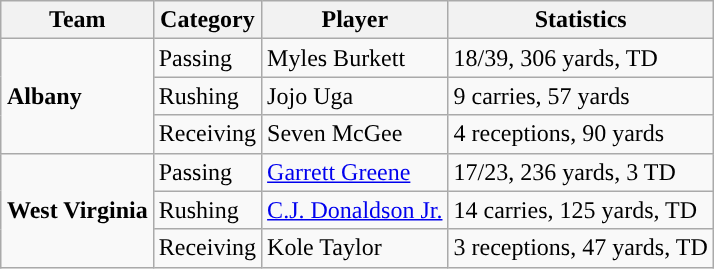<table class="wikitable" style="float: right;">
<tr>
<th>Team</th>
<th>Category</th>
<th>Player</th>
<th>Statistics</th>
</tr>
<tr>
<td rowspan=3><strong>Albany</strong></td>
<td>Passing</td>
<td>Myles Burkett</td>
<td>18/39, 306 yards, TD</td>
</tr>
<tr>
<td>Rushing</td>
<td>Jojo Uga</td>
<td>9 carries, 57 yards</td>
</tr>
<tr>
<td>Receiving</td>
<td>Seven McGee</td>
<td>4 receptions, 90 yards</td>
</tr>
<tr>
<td rowspan=3><strong>West Virginia</strong></td>
<td>Passing</td>
<td><a href='#'>Garrett Greene</a></td>
<td>17/23, 236 yards, 3 TD</td>
</tr>
<tr>
<td>Rushing</td>
<td><a href='#'>C.J. Donaldson Jr.</a></td>
<td>14 carries, 125 yards, TD</td>
</tr>
<tr>
<td>Receiving</td>
<td>Kole Taylor</td>
<td>3 receptions, 47 yards, TD</td>
</tr>
</table>
